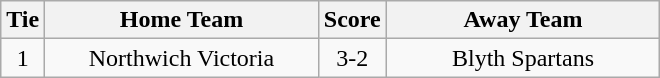<table class="wikitable" style="text-align:center;">
<tr>
<th width=20>Tie</th>
<th width=175>Home Team</th>
<th width=20>Score</th>
<th width=175>Away Team</th>
</tr>
<tr>
<td>1</td>
<td>Northwich Victoria</td>
<td>3-2</td>
<td>Blyth Spartans</td>
</tr>
</table>
